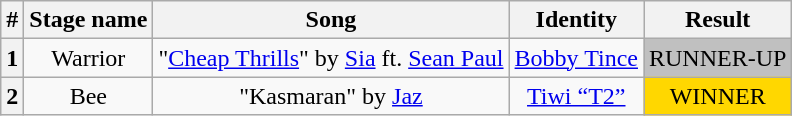<table class="wikitable plainrowheaders" style="text-align: center;">
<tr>
<th>#</th>
<th>Stage name</th>
<th>Song</th>
<th>Identity</th>
<th>Result</th>
</tr>
<tr>
<th>1</th>
<td>Warrior</td>
<td>"<a href='#'>Cheap Thrills</a>" by <a href='#'>Sia</a> ft. <a href='#'>Sean Paul</a></td>
<td><a href='#'>Bobby Tince</a></td>
<td bgcolor="silver">RUNNER-UP</td>
</tr>
<tr>
<th>2</th>
<td>Bee</td>
<td>"Kasmaran" by <a href='#'>Jaz</a></td>
<td><a href='#'>Tiwi “T2”</a></td>
<td bgcolor="gold">WINNER</td>
</tr>
</table>
